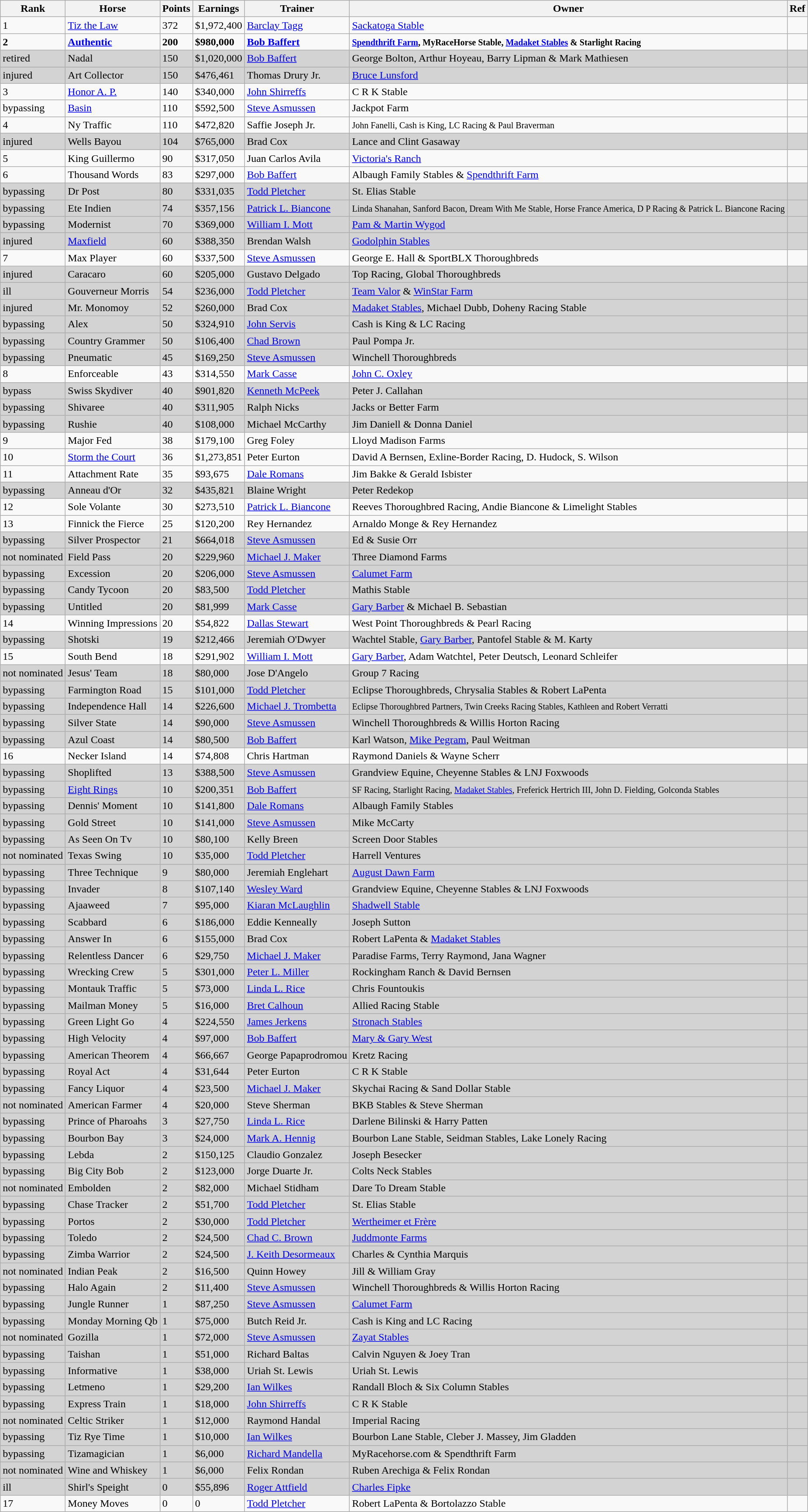<table class="wikitable">
<tr>
<th>Rank</th>
<th>Horse</th>
<th>Points</th>
<th>Earnings</th>
<th>Trainer</th>
<th>Owner</th>
<th>Ref</th>
</tr>
<tr>
<td>1</td>
<td><a href='#'>Tiz the Law</a></td>
<td>372</td>
<td>$1,972,400</td>
<td><a href='#'>Barclay Tagg</a></td>
<td><a href='#'>Sackatoga Stable</a></td>
<td></td>
</tr>
<tr>
<td><strong>2</strong></td>
<td><strong><a href='#'>Authentic</a></strong></td>
<td><strong>200</strong></td>
<td><strong>$980,000</strong></td>
<td><strong><a href='#'>Bob Baffert</a></strong></td>
<td><small><strong><a href='#'>Spendthrift Farm</a>, MyRaceHorse Stable, <a href='#'>Madaket Stables</a> & Starlight Racing </strong></small></td>
<td></td>
</tr>
<tr bgcolor=lightgrey>
<td>retired</td>
<td>Nadal</td>
<td>150</td>
<td>$1,020,000</td>
<td><a href='#'>Bob Baffert</a></td>
<td>George Bolton, Arthur Hoyeau, Barry Lipman & Mark Mathiesen</td>
<td></td>
</tr>
<tr bgcolor=lightgray>
<td>injured</td>
<td>Art Collector</td>
<td>150</td>
<td>$476,461</td>
<td>Thomas Drury Jr.</td>
<td><a href='#'>Bruce Lunsford</a></td>
<td></td>
</tr>
<tr>
<td>3</td>
<td><a href='#'>Honor A. P.</a></td>
<td>140</td>
<td>$340,000</td>
<td><a href='#'>John Shirreffs</a></td>
<td>C R K Stable</td>
<td></td>
</tr>
<tr -bgcolor=lightgrey>
<td>bypassing</td>
<td><a href='#'>Basin</a></td>
<td>110</td>
<td>$592,500</td>
<td><a href='#'>Steve Asmussen</a></td>
<td>Jackpot Farm</td>
<td></td>
</tr>
<tr>
<td>4</td>
<td>Ny Traffic</td>
<td>110</td>
<td>$472,820</td>
<td>Saffie Joseph Jr.</td>
<td><small>John Fanelli, Cash is King, LC Racing & Paul Braverman</small></td>
<td></td>
</tr>
<tr bgcolor=lightgrey>
<td>injured</td>
<td>Wells Bayou</td>
<td>104</td>
<td>$765,000</td>
<td>Brad Cox</td>
<td>Lance and Clint Gasaway</td>
<td></td>
</tr>
<tr>
<td>5</td>
<td>King Guillermo</td>
<td>90</td>
<td>$317,050</td>
<td>Juan Carlos Avila</td>
<td><a href='#'>Victoria's Ranch</a></td>
<td></td>
</tr>
<tr>
<td>6</td>
<td>Thousand Words</td>
<td>83</td>
<td>$297,000</td>
<td><a href='#'>Bob Baffert</a></td>
<td>Albaugh Family Stables & <a href='#'>Spendthrift Farm</a></td>
<td></td>
</tr>
<tr bgcolor=lightgray>
<td>bypassing</td>
<td>Dr Post</td>
<td>80</td>
<td>$331,035</td>
<td><a href='#'>Todd Pletcher</a></td>
<td>St. Elias Stable</td>
<td></td>
</tr>
<tr bgcolor="lightgray">
<td>bypassing</td>
<td>Ete Indien</td>
<td>74</td>
<td>$357,156</td>
<td><a href='#'>Patrick L. Biancone</a></td>
<td><small>Linda Shanahan, Sanford Bacon, Dream With Me Stable, Horse France America, D P Racing & Patrick L. Biancone Racing</small></td>
<td></td>
</tr>
<tr bgcolor="lightgray">
<td>bypassing</td>
<td>Modernist</td>
<td>70</td>
<td>$369,000</td>
<td><a href='#'>William I. Mott</a></td>
<td><a href='#'>Pam & Martin Wygod</a></td>
<td></td>
</tr>
<tr bgcolor=lightgrey>
<td>injured</td>
<td><a href='#'>Maxfield</a></td>
<td>60</td>
<td>$388,350</td>
<td>Brendan Walsh</td>
<td><a href='#'>Godolphin Stables</a></td>
<td></td>
</tr>
<tr>
<td>7</td>
<td>Max Player</td>
<td>60</td>
<td>$337,500</td>
<td><a href='#'>Steve Asmussen</a></td>
<td>George E. Hall & SportBLX Thoroughbreds</td>
<td></td>
</tr>
<tr bgcolor=lightgray>
<td>injured</td>
<td>Caracaro</td>
<td>60</td>
<td>$205,000</td>
<td>Gustavo Delgado</td>
<td>Top Racing, Global Thoroughbreds</td>
<td></td>
</tr>
<tr bgcolor=lightgrey>
<td>ill</td>
<td>Gouverneur Morris</td>
<td>54</td>
<td>$236,000</td>
<td><a href='#'>Todd Pletcher</a></td>
<td><a href='#'>Team Valor</a> & <a href='#'>WinStar Farm</a></td>
<td></td>
</tr>
<tr bgcolor=lightgrey>
<td>injured</td>
<td>Mr. Monomoy</td>
<td>52</td>
<td>$260,000</td>
<td>Brad Cox</td>
<td><a href='#'>Madaket Stables</a>, Michael Dubb, Doheny Racing Stable</td>
<td></td>
</tr>
<tr bgcolor=lightgrey>
<td>bypassing</td>
<td> Alex</td>
<td>50</td>
<td>$324,910</td>
<td><a href='#'>John Servis</a></td>
<td>Cash is King & LC Racing</td>
<td></td>
</tr>
<tr bgcolor=lightgray>
<td>bypassing</td>
<td>Country Grammer</td>
<td>50</td>
<td>$106,400</td>
<td><a href='#'>Chad Brown</a></td>
<td>Paul Pompa Jr.</td>
<td></td>
</tr>
<tr bgcolor=lightgray>
<td>bypassing</td>
<td>Pneumatic</td>
<td>45</td>
<td>$169,250</td>
<td><a href='#'>Steve Asmussen</a></td>
<td>Winchell Thoroughbreds</td>
<td></td>
</tr>
<tr>
<td>8</td>
<td>Enforceable</td>
<td>43</td>
<td>$314,550</td>
<td><a href='#'>Mark Casse</a></td>
<td><a href='#'>John C. Oxley</a></td>
<td></td>
</tr>
<tr bgcolor=lightgray>
<td>bypass</td>
<td>Swiss Skydiver</td>
<td>40</td>
<td>$901,820</td>
<td><a href='#'>Kenneth McPeek</a></td>
<td>Peter J. Callahan</td>
<td></td>
</tr>
<tr bgcolor=lightgray>
<td>bypassing</td>
<td>Shivaree</td>
<td>40</td>
<td>$311,905</td>
<td>Ralph Nicks</td>
<td>Jacks or Better Farm</td>
<td></td>
</tr>
<tr bgcolor=lightgray>
<td>bypassing</td>
<td>Rushie</td>
<td>40</td>
<td>$108,000</td>
<td>Michael McCarthy</td>
<td>Jim Daniell & Donna Daniel</td>
<td></td>
</tr>
<tr>
<td>9</td>
<td>Major Fed</td>
<td>38</td>
<td>$179,100</td>
<td>Greg Foley</td>
<td>Lloyd Madison Farms</td>
<td></td>
</tr>
<tr>
<td>10</td>
<td><a href='#'>Storm the Court</a></td>
<td>36</td>
<td>$1,273,851</td>
<td>Peter Eurton</td>
<td>David A Bernsen, Exline-Border Racing, D. Hudock, S. Wilson</td>
<td></td>
</tr>
<tr>
<td>11</td>
<td>Attachment Rate</td>
<td>35</td>
<td>$93,675</td>
<td><a href='#'>Dale Romans</a></td>
<td>Jim Bakke & Gerald Isbister</td>
<td></td>
</tr>
<tr bgcolor=lightgray>
<td>bypassing</td>
<td>Anneau d'Or</td>
<td>32</td>
<td>$435,821</td>
<td>Blaine Wright</td>
<td>Peter Redekop</td>
<td></td>
</tr>
<tr>
<td>12</td>
<td>Sole Volante</td>
<td>30</td>
<td>$273,510</td>
<td><a href='#'>Patrick L. Biancone</a></td>
<td>Reeves Thoroughbred Racing, Andie Biancone & Limelight Stables</td>
<td></td>
</tr>
<tr>
<td>13</td>
<td>Finnick the Fierce</td>
<td>25</td>
<td>$120,200</td>
<td>Rey Hernandez</td>
<td>Arnaldo Monge & Rey Hernandez</td>
<td></td>
</tr>
<tr bgcolor=lightgray>
<td>bypassing</td>
<td>Silver Prospector</td>
<td>21</td>
<td>$664,018</td>
<td><a href='#'>Steve Asmussen</a></td>
<td>Ed & Susie Orr</td>
<td></td>
</tr>
<tr bgcolor=lightgrey>
<td>not nominated</td>
<td>Field Pass</td>
<td>20</td>
<td>$229,960</td>
<td><a href='#'>Michael J. Maker</a></td>
<td>Three Diamond Farms</td>
<td></td>
</tr>
<tr bgcolor=lightgray>
<td>bypassing</td>
<td>Excession</td>
<td>20</td>
<td>$206,000</td>
<td><a href='#'>Steve Asmussen</a></td>
<td><a href='#'>Calumet Farm</a></td>
<td></td>
</tr>
<tr bgcolor=lightgray>
<td>bypassing</td>
<td>Candy Tycoon</td>
<td>20</td>
<td>$83,500</td>
<td><a href='#'>Todd Pletcher</a></td>
<td>Mathis Stable</td>
<td></td>
</tr>
<tr bgcolor=lightgray>
<td>bypassing</td>
<td>Untitled</td>
<td>20</td>
<td>$81,999</td>
<td><a href='#'>Mark Casse</a></td>
<td><a href='#'>Gary Barber</a> & Michael B. Sebastian</td>
<td></td>
</tr>
<tr>
<td>14</td>
<td>Winning Impressions</td>
<td>20</td>
<td>$54,822</td>
<td><a href='#'>Dallas Stewart</a></td>
<td>West Point Thoroughbreds & Pearl Racing</td>
<td></td>
</tr>
<tr bgcolor=lightgray>
<td>bypassing</td>
<td>Shotski</td>
<td>19</td>
<td>$212,466</td>
<td>Jeremiah O'Dwyer</td>
<td>Wachtel Stable, <a href='#'>Gary Barber</a>, Pantofel Stable & M. Karty</td>
<td></td>
</tr>
<tr>
<td>15</td>
<td>South Bend</td>
<td>18</td>
<td>$291,902</td>
<td><a href='#'>William I. Mott</a></td>
<td><a href='#'>Gary Barber</a>, Adam Watchtel, Peter Deutsch, Leonard Schleifer</td>
<td></td>
</tr>
<tr bgcolor=lightgray>
<td>not nominated</td>
<td>Jesus' Team</td>
<td>18</td>
<td>$80,000</td>
<td>Jose D'Angelo</td>
<td>Group 7 Racing</td>
<td></td>
</tr>
<tr bgcolor=lightgray>
<td>bypassing</td>
<td>Farmington Road</td>
<td>15</td>
<td>$101,000</td>
<td><a href='#'>Todd Pletcher</a></td>
<td>Eclipse Thoroughbreds, Chrysalia Stables & Robert LaPenta</td>
<td></td>
</tr>
<tr bgcolor=lightgrey>
<td>bypassing</td>
<td>Independence Hall</td>
<td>14</td>
<td>$226,600</td>
<td><a href='#'>Michael J. Trombetta</a></td>
<td><small>Eclipse Thoroughbred Partners, Twin Creeks Racing Stables, Kathleen and Robert Verratti</small></td>
<td></td>
</tr>
<tr bgcolor=lightgray>
<td>bypassing</td>
<td>Silver State</td>
<td>14</td>
<td>$90,000</td>
<td><a href='#'>Steve Asmussen</a></td>
<td>Winchell Thoroughbreds & Willis Horton Racing</td>
<td></td>
</tr>
<tr bgcolor=lightgray>
<td>bypassing</td>
<td>Azul Coast</td>
<td>14</td>
<td>$80,500</td>
<td><a href='#'>Bob Baffert</a></td>
<td>Karl Watson, <a href='#'>Mike Pegram</a>, Paul Weitman</td>
<td></td>
</tr>
<tr>
<td>16</td>
<td>Necker Island</td>
<td>14</td>
<td>$74,808</td>
<td>Chris Hartman</td>
<td>Raymond Daniels & Wayne Scherr</td>
<td></td>
</tr>
<tr bgcolor=lightgray>
<td>bypassing</td>
<td>Shoplifted</td>
<td>13</td>
<td>$388,500</td>
<td><a href='#'>Steve Asmussen</a></td>
<td>Grandview Equine, Cheyenne Stables & LNJ Foxwoods</td>
<td></td>
</tr>
<tr bgcolor=lightgray>
<td>bypassing</td>
<td><a href='#'>Eight Rings</a></td>
<td>10</td>
<td>$200,351</td>
<td><a href='#'>Bob Baffert</a></td>
<td><small>SF Racing, Starlight Racing, <a href='#'>Madaket Stables</a>, Freferick Hertrich III, John D. Fielding, Golconda Stables</small></td>
<td></td>
</tr>
<tr bgcolor=lightgrey>
<td>bypassing</td>
<td>Dennis' Moment</td>
<td>10</td>
<td>$141,800</td>
<td><a href='#'>Dale Romans</a></td>
<td>Albaugh Family Stables</td>
<td></td>
</tr>
<tr bgcolor=lightgray>
<td>bypassing</td>
<td>Gold Street</td>
<td>10</td>
<td>$141,000</td>
<td><a href='#'>Steve Asmussen</a></td>
<td>Mike McCarty</td>
<td></td>
</tr>
<tr bgcolor=lightgray>
<td>bypassing</td>
<td>As Seen On Tv</td>
<td>10</td>
<td>$80,100</td>
<td>Kelly Breen</td>
<td>Screen Door Stables</td>
<td></td>
</tr>
<tr bgcolor=lightgrey>
<td>not nominated</td>
<td>Texas Swing</td>
<td>10</td>
<td>$35,000</td>
<td><a href='#'>Todd Pletcher</a></td>
<td>Harrell Ventures</td>
<td></td>
</tr>
<tr bgcolor=lightgray>
<td>bypassing</td>
<td>Three Technique</td>
<td>9</td>
<td>$80,000</td>
<td>Jeremiah Englehart</td>
<td><a href='#'>August Dawn Farm</a></td>
<td></td>
</tr>
<tr bgcolor=lightgray>
<td>bypassing</td>
<td>Invader</td>
<td>8</td>
<td>$107,140</td>
<td><a href='#'>Wesley Ward</a></td>
<td>Grandview Equine, Cheyenne Stables & LNJ Foxwoods</td>
<td></td>
</tr>
<tr bgcolor=lightgray>
<td>bypassing</td>
<td>Ajaaweed</td>
<td>7</td>
<td>$95,000</td>
<td><a href='#'>Kiaran McLaughlin</a></td>
<td><a href='#'>Shadwell Stable</a></td>
<td></td>
</tr>
<tr bgcolor=lightgray>
<td>bypassing</td>
<td>Scabbard</td>
<td>6</td>
<td>$186,000</td>
<td>Eddie Kenneally</td>
<td>Joseph Sutton</td>
<td></td>
</tr>
<tr bgcolor=lightgray>
<td>bypassing</td>
<td>Answer In</td>
<td>6</td>
<td>$155,000</td>
<td>Brad Cox</td>
<td>Robert LaPenta & <a href='#'>Madaket Stables</a></td>
<td></td>
</tr>
<tr bgcolor=lightgray>
<td>bypassing</td>
<td>Relentless Dancer</td>
<td>6</td>
<td>$29,750</td>
<td><a href='#'>Michael J. Maker</a></td>
<td>Paradise Farms, Terry Raymond, Jana Wagner</td>
<td></td>
</tr>
<tr bgcolor=lightgray>
<td>bypassing</td>
<td>Wrecking Crew</td>
<td>5</td>
<td>$301,000</td>
<td><a href='#'>Peter L. Miller</a></td>
<td>Rockingham Ranch & David Bernsen</td>
<td></td>
</tr>
<tr bgcolor=lightgray>
<td>bypassing</td>
<td>Montauk Traffic</td>
<td>5</td>
<td>$73,000</td>
<td><a href='#'>Linda L. Rice</a></td>
<td>Chris Fountoukis</td>
<td></td>
</tr>
<tr bgcolor=lightgray>
<td>bypassing</td>
<td>Mailman Money</td>
<td>5</td>
<td>$16,000</td>
<td><a href='#'>Bret Calhoun</a></td>
<td>Allied Racing Stable</td>
<td></td>
</tr>
<tr bgcolor=lightgray>
<td>bypassing</td>
<td>Green Light Go</td>
<td>4</td>
<td>$224,550</td>
<td><a href='#'>James Jerkens</a></td>
<td><a href='#'>Stronach Stables</a></td>
<td></td>
</tr>
<tr bgcolor=lightgray>
<td>bypassing</td>
<td>High Velocity</td>
<td>4</td>
<td>$97,000</td>
<td><a href='#'>Bob Baffert</a></td>
<td><a href='#'>Mary & Gary West</a></td>
<td></td>
</tr>
<tr bgcolor=lightgray>
<td>bypassing</td>
<td>American Theorem</td>
<td>4</td>
<td>$66,667</td>
<td>George Papaprodromou</td>
<td>Kretz Racing</td>
<td></td>
</tr>
<tr bgcolor=lightgray>
<td>bypassing</td>
<td>Royal Act</td>
<td>4</td>
<td>$31,644</td>
<td>Peter Eurton</td>
<td>C R K Stable</td>
<td></td>
</tr>
<tr bgcolor=lightgray>
<td>bypassing</td>
<td>Fancy Liquor</td>
<td>4</td>
<td>$23,500</td>
<td><a href='#'>Michael J. Maker</a></td>
<td>Skychai Racing & Sand Dollar Stable</td>
<td></td>
</tr>
<tr bgcolor=lightgrey>
<td>not nominated</td>
<td>American Farmer</td>
<td>4</td>
<td>$20,000</td>
<td>Steve Sherman</td>
<td>BKB Stables & Steve Sherman</td>
<td></td>
</tr>
<tr bgcolor=lightgray>
<td>bypassing</td>
<td>Prince of Pharoahs</td>
<td>3</td>
<td>$27,750</td>
<td><a href='#'>Linda L. Rice</a></td>
<td>Darlene Bilinski & Harry Patten</td>
<td></td>
</tr>
<tr bgcolor=lightgray>
<td>bypassing</td>
<td>Bourbon Bay</td>
<td>3</td>
<td>$24,000</td>
<td><a href='#'>Mark A. Hennig</a></td>
<td>Bourbon Lane Stable, Seidman Stables, Lake Lonely Racing</td>
<td></td>
</tr>
<tr bgcolor=lightgray>
<td>bypassing</td>
<td>Lebda</td>
<td>2</td>
<td>$150,125</td>
<td>Claudio Gonzalez</td>
<td>Joseph Besecker</td>
<td></td>
</tr>
<tr bgcolor=lightgray>
<td>bypassing</td>
<td>Big City Bob</td>
<td>2</td>
<td>$123,000</td>
<td>Jorge Duarte Jr.</td>
<td>Colts Neck Stables</td>
<td></td>
</tr>
<tr bgcolor=lightgrey>
<td>not nominated</td>
<td>Embolden</td>
<td>2</td>
<td>$82,000</td>
<td>Michael Stidham</td>
<td>Dare To Dream Stable</td>
<td></td>
</tr>
<tr bgcolor=lightgray>
<td>bypassing</td>
<td>Chase Tracker</td>
<td>2</td>
<td>$51,700</td>
<td><a href='#'>Todd Pletcher</a></td>
<td>St. Elias Stable</td>
<td></td>
</tr>
<tr bgcolor=lightgray>
<td>bypassing</td>
<td>Portos</td>
<td>2</td>
<td>$30,000</td>
<td><a href='#'>Todd Pletcher</a></td>
<td><a href='#'>Wertheimer et Frère</a></td>
<td></td>
</tr>
<tr bgcolor=lightgray>
<td>bypassing</td>
<td>Toledo</td>
<td>2</td>
<td>$24,500</td>
<td><a href='#'>Chad C. Brown</a></td>
<td><a href='#'>Juddmonte Farms</a></td>
<td></td>
</tr>
<tr bgcolor=lightgray>
<td>bypassing</td>
<td>Zimba Warrior</td>
<td>2</td>
<td>$24,500</td>
<td><a href='#'>J. Keith Desormeaux</a></td>
<td>Charles & Cynthia Marquis</td>
<td></td>
</tr>
<tr bgcolor=lightgrey>
<td>not nominated</td>
<td>Indian Peak</td>
<td>2</td>
<td>$16,500</td>
<td>Quinn Howey</td>
<td>Jill & William Gray</td>
<td></td>
</tr>
<tr bgcolor=lightgray>
<td>bypassing</td>
<td>Halo Again</td>
<td>2</td>
<td>$11,400</td>
<td><a href='#'>Steve Asmussen</a></td>
<td>Winchell Thoroughbreds & Willis Horton Racing</td>
<td></td>
</tr>
<tr bgcolor=lightgray>
<td>bypassing</td>
<td>Jungle Runner</td>
<td>1</td>
<td>$87,250</td>
<td><a href='#'>Steve Asmussen</a></td>
<td><a href='#'>Calumet Farm</a></td>
<td></td>
</tr>
<tr bgcolor=lightgray>
<td>bypassing</td>
<td style="white-space: nowrap;">Monday Morning Qb</td>
<td>1</td>
<td>$75,000</td>
<td>Butch Reid Jr.</td>
<td>Cash is King and LC Racing</td>
<td></td>
</tr>
<tr bgcolor=lightgrey>
<td>not nominated</td>
<td>Gozilla</td>
<td>1</td>
<td>$72,000</td>
<td><a href='#'>Steve Asmussen</a></td>
<td><a href='#'>Zayat Stables</a></td>
<td></td>
</tr>
<tr bgcolor=lightgray>
<td>bypassing</td>
<td>Taishan</td>
<td>1</td>
<td>$51,000</td>
<td>Richard Baltas</td>
<td>Calvin Nguyen & Joey Tran</td>
<td></td>
</tr>
<tr bgcolor=lightgray>
<td>bypassing</td>
<td>Informative</td>
<td>1</td>
<td>$38,000</td>
<td>Uriah St. Lewis</td>
<td>Uriah St. Lewis</td>
<td></td>
</tr>
<tr bgcolor=lightgray>
<td>bypassing</td>
<td>Letmeno</td>
<td>1</td>
<td>$29,200</td>
<td><a href='#'>Ian Wilkes</a></td>
<td>Randall Bloch & Six Column Stables</td>
<td></td>
</tr>
<tr bgcolor=lightgray>
<td>bypassing</td>
<td>Express Train</td>
<td>1</td>
<td>$18,000</td>
<td><a href='#'>John Shirreffs</a></td>
<td>C R K Stable</td>
<td></td>
</tr>
<tr bgcolor=lightgrey>
<td>not nominated</td>
<td>Celtic Striker</td>
<td>1</td>
<td>$12,000</td>
<td>Raymond Handal</td>
<td>Imperial Racing</td>
<td></td>
</tr>
<tr bgcolor=lightgray>
<td>bypassing</td>
<td>Tiz Rye Time</td>
<td>1</td>
<td>$10,000</td>
<td><a href='#'>Ian Wilkes</a></td>
<td>Bourbon Lane Stable, Cleber J. Massey, Jim Gladden</td>
<td></td>
</tr>
<tr bgcolor=lightgray>
<td>bypassing</td>
<td>Tizamagician</td>
<td>1</td>
<td>$6,000</td>
<td><a href='#'>Richard Mandella</a></td>
<td>MyRacehorse.com & Spendthrift Farm</td>
<td></td>
</tr>
<tr bgcolor=lightgrey>
<td>not nominated</td>
<td>Wine and Whiskey</td>
<td>1</td>
<td>$6,000</td>
<td>Felix Rondan</td>
<td>Ruben Arechiga & Felix Rondan</td>
<td></td>
</tr>
<tr bgcolor=lightgrey>
<td>ill</td>
<td>Shirl's Speight</td>
<td>0</td>
<td>$55,896</td>
<td><a href='#'>Roger Attfield</a></td>
<td><a href='#'>Charles Fipke</a></td>
<td></td>
</tr>
<tr>
<td>17</td>
<td>Money Moves</td>
<td>0</td>
<td>0</td>
<td><a href='#'>Todd Pletcher</a></td>
<td>Robert LaPenta & Bortolazzo Stable</td>
<td></td>
</tr>
</table>
